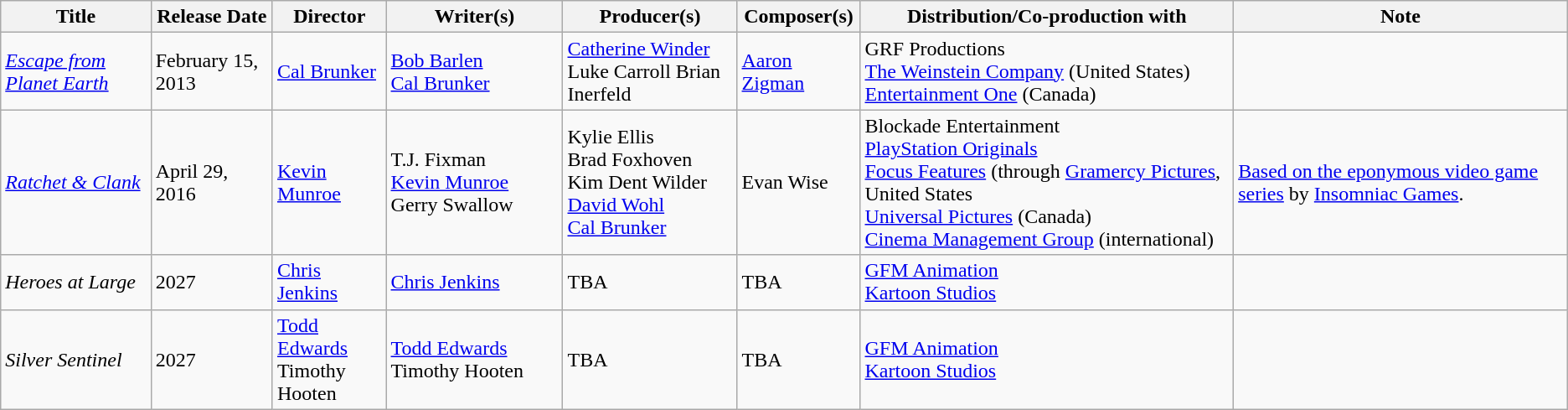<table class="wikitable sortable">
<tr>
<th>Title</th>
<th>Release Date</th>
<th>Director</th>
<th>Writer(s)</th>
<th>Producer(s)</th>
<th>Composer(s)</th>
<th>Distribution/Co-production with</th>
<th>Note</th>
</tr>
<tr>
<td><em><a href='#'>Escape from Planet Earth</a></em></td>
<td>February 15, 2013</td>
<td><a href='#'>Cal Brunker</a></td>
<td><a href='#'>Bob Barlen</a><br><a href='#'>Cal Brunker</a></td>
<td><a href='#'>Catherine Winder</a><br>Luke Carroll
Brian Inerfeld</td>
<td><a href='#'>Aaron Zigman</a></td>
<td>GRF Productions<br><a href='#'>The Weinstein Company</a> (United States)
<a href='#'>Entertainment One</a> (Canada)</td>
<td></td>
</tr>
<tr>
<td><em><a href='#'>Ratchet & Clank</a></em></td>
<td April 29, 2016>April 29, 2016</td>
<td><a href='#'>Kevin Munroe</a></td>
<td>T.J. Fixman<br><a href='#'>Kevin Munroe</a>
Gerry Swallow</td>
<td>Kylie Ellis<br>Brad Foxhoven<br>Kim Dent Wilder<br><a href='#'>David Wohl</a><br><a href='#'>Cal Brunker</a></td>
<td>Evan Wise</td>
<td>Blockade Entertainment<br><a href='#'>PlayStation Originals</a><br><a href='#'>Focus Features</a> (through <a href='#'>Gramercy Pictures</a>, United States<br><a href='#'>Universal Pictures</a> (Canada)<br><a href='#'>Cinema Management Group</a> (international)</td>
<td><a href='#'>Based on the eponymous video game series</a> by <a href='#'>Insomniac Games</a>.</td>
</tr>
<tr>
<td><em>Heroes at Large</em></td>
<td 2027>2027</td>
<td><a href='#'>Chris Jenkins</a></td>
<td><a href='#'>Chris Jenkins</a></td>
<td>TBA</td>
<td>TBA</td>
<td><a href='#'>GFM Animation</a><br><a href='#'>Kartoon Studios</a></td>
<td></td>
</tr>
<tr>
<td><em>Silver Sentinel</em></td>
<td>2027</td>
<td><a href='#'>Todd Edwards</a><br>Timothy Hooten</td>
<td><a href='#'>Todd Edwards</a><br>Timothy Hooten</td>
<td>TBA</td>
<td>TBA</td>
<td><a href='#'>GFM Animation</a><br><a href='#'>Kartoon Studios</a></td>
<td></td>
</tr>
</table>
